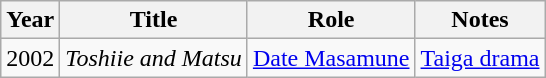<table class="wikitable sortable">
<tr>
<th>Year</th>
<th>Title</th>
<th>Role</th>
<th class="unsortable">Notes</th>
</tr>
<tr>
<td>2002</td>
<td><em>Toshiie and Matsu</em></td>
<td><a href='#'>Date Masamune</a></td>
<td><a href='#'>Taiga drama</a></td>
</tr>
</table>
